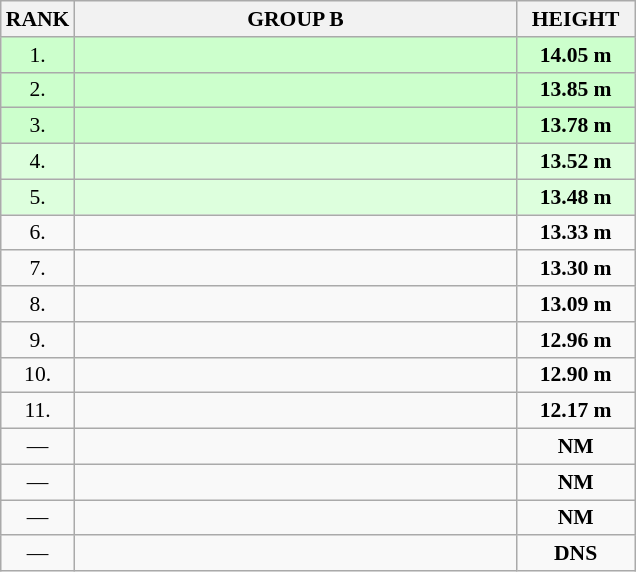<table class="wikitable" style="border-collapse: collapse; font-size: 90%;">
<tr>
<th>RANK</th>
<th style="width: 20em">GROUP B</th>
<th style="width: 5em">HEIGHT</th>
</tr>
<tr style="background:#ccffcc;">
<td align="center">1.</td>
<td></td>
<td align="center"><strong>14.05 m</strong></td>
</tr>
<tr style="background:#ccffcc;">
<td align="center">2.</td>
<td></td>
<td align="center"><strong>13.85 m</strong></td>
</tr>
<tr style="background:#ccffcc;">
<td align="center">3.</td>
<td></td>
<td align="center"><strong>13.78 m</strong></td>
</tr>
<tr style="background:#ddffdd;">
<td align="center">4.</td>
<td></td>
<td align="center"><strong>13.52 m</strong></td>
</tr>
<tr style="background:#ddffdd;">
<td align="center">5.</td>
<td></td>
<td align="center"><strong>13.48 m</strong></td>
</tr>
<tr>
<td align="center">6.</td>
<td></td>
<td align="center"><strong>13.33 m</strong></td>
</tr>
<tr>
<td align="center">7.</td>
<td></td>
<td align="center"><strong>13.30 m</strong></td>
</tr>
<tr>
<td align="center">8.</td>
<td></td>
<td align="center"><strong>13.09 m</strong></td>
</tr>
<tr>
<td align="center">9.</td>
<td></td>
<td align="center"><strong>12.96 m</strong></td>
</tr>
<tr>
<td align="center">10.</td>
<td></td>
<td align="center"><strong>12.90 m</strong></td>
</tr>
<tr>
<td align="center">11.</td>
<td></td>
<td align="center"><strong>12.17 m</strong></td>
</tr>
<tr>
<td align="center">—</td>
<td></td>
<td align="center"><strong>NM</strong></td>
</tr>
<tr>
<td align="center">—</td>
<td></td>
<td align="center"><strong>NM</strong></td>
</tr>
<tr>
<td align="center">—</td>
<td></td>
<td align="center"><strong>NM</strong></td>
</tr>
<tr>
<td align="center">—</td>
<td></td>
<td align="center"><strong>DNS</strong></td>
</tr>
</table>
